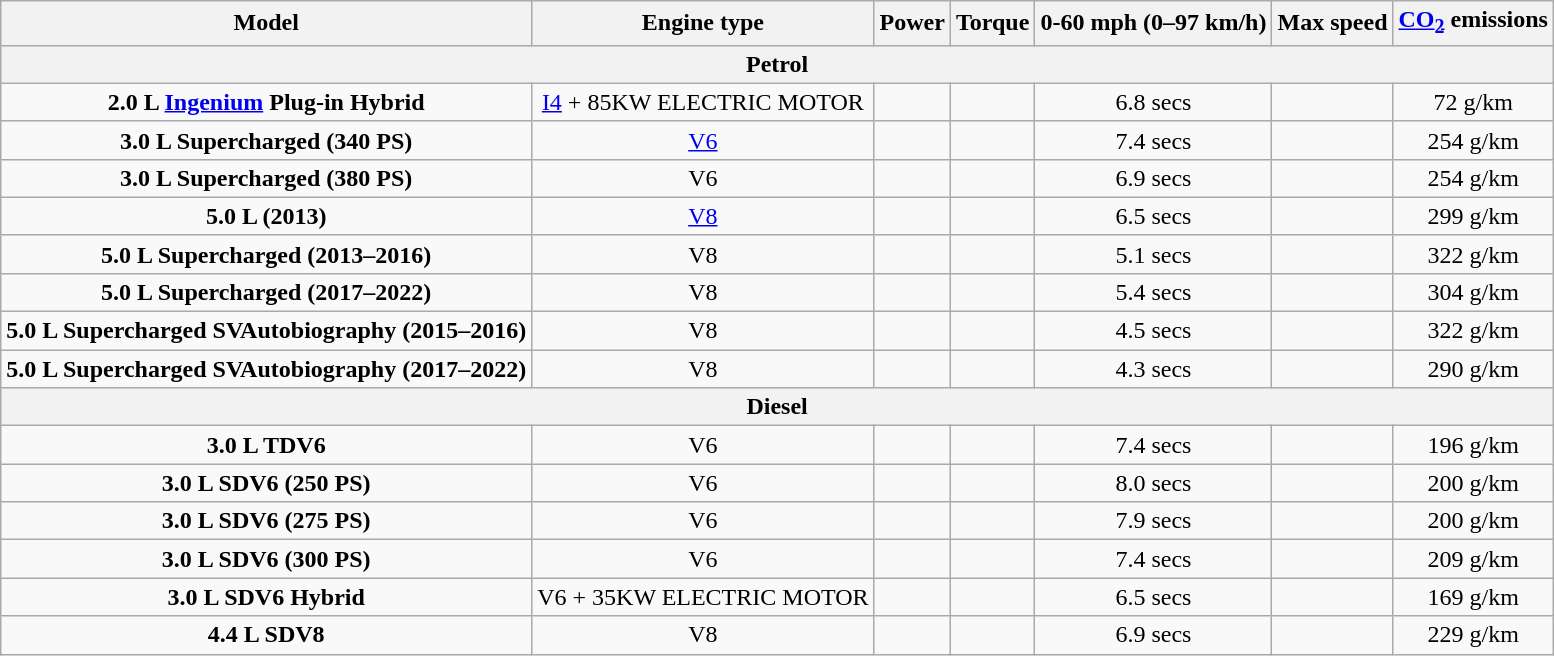<table class="wikitable" style="text-align:center;">
<tr>
<th>Model</th>
<th>Engine type</th>
<th>Power</th>
<th>Torque</th>
<th>0-60 mph (0–97 km/h)</th>
<th>Max speed</th>
<th><a href='#'>CO<sub>2</sub></a> emissions</th>
</tr>
<tr>
<th colspan=7>Petrol</th>
</tr>
<tr>
<td><strong>2.0 L <a href='#'>Ingenium</a> Plug-in Hybrid</strong></td>
<td> <a href='#'>I4</a> + 85KW ELECTRIC MOTOR</td>
<td></td>
<td></td>
<td>6.8 secs</td>
<td></td>
<td>72 g/km</td>
</tr>
<tr>
<td><strong>3.0 L Supercharged (340 PS)</strong></td>
<td> <a href='#'>V6</a></td>
<td></td>
<td></td>
<td>7.4 secs</td>
<td></td>
<td>254 g/km</td>
</tr>
<tr>
<td><strong>3.0 L Supercharged (380 PS)</strong></td>
<td> V6</td>
<td></td>
<td></td>
<td>6.9 secs</td>
<td></td>
<td>254 g/km</td>
</tr>
<tr>
<td><strong>5.0 L (2013)</strong></td>
<td> <a href='#'>V8</a></td>
<td></td>
<td></td>
<td>6.5 secs</td>
<td></td>
<td>299 g/km</td>
</tr>
<tr>
<td><strong>5.0 L Supercharged (2013–2016)</strong></td>
<td> V8</td>
<td></td>
<td></td>
<td>5.1 secs</td>
<td></td>
<td>322 g/km</td>
</tr>
<tr>
<td><strong>5.0 L Supercharged (2017–2022)</strong></td>
<td> V8</td>
<td></td>
<td></td>
<td>5.4 secs</td>
<td></td>
<td>304 g/km</td>
</tr>
<tr>
<td><strong>5.0 L Supercharged SVAutobiography (2015–2016)</strong></td>
<td> V8</td>
<td></td>
<td></td>
<td>4.5 secs</td>
<td></td>
<td>322 g/km</td>
</tr>
<tr>
<td><strong>5.0 L Supercharged SVAutobiography (2017–2022)</strong></td>
<td> V8</td>
<td></td>
<td></td>
<td>4.3 secs</td>
<td></td>
<td>290 g/km</td>
</tr>
<tr>
<th colspan=7>Diesel</th>
</tr>
<tr>
<td><strong>3.0 L TDV6</strong></td>
<td> V6</td>
<td></td>
<td></td>
<td>7.4 secs</td>
<td></td>
<td>196 g/km</td>
</tr>
<tr>
<td><strong>3.0 L SDV6 (250 PS)</strong></td>
<td> V6</td>
<td></td>
<td></td>
<td>8.0 secs</td>
<td></td>
<td>200 g/km</td>
</tr>
<tr>
<td><strong>3.0 L SDV6 (275 PS)</strong></td>
<td> V6</td>
<td></td>
<td></td>
<td>7.9 secs</td>
<td></td>
<td>200 g/km</td>
</tr>
<tr>
<td><strong>3.0 L SDV6 (300 PS)</strong></td>
<td> V6</td>
<td></td>
<td></td>
<td>7.4 secs</td>
<td></td>
<td>209 g/km</td>
</tr>
<tr>
<td><strong>3.0 L SDV6 Hybrid</strong></td>
<td> V6 + 35KW ELECTRIC MOTOR</td>
<td></td>
<td></td>
<td>6.5 secs</td>
<td></td>
<td>169 g/km</td>
</tr>
<tr>
<td><strong>4.4 L SDV8</strong></td>
<td> V8</td>
<td></td>
<td></td>
<td>6.9 secs</td>
<td></td>
<td>229 g/km</td>
</tr>
</table>
